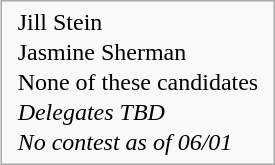<table style="float; margin-left: 1em; margin-bottom: 0.5em" class="infobox">
<tr>
<td style="padding: 0 5px;"> Jill Stein</td>
</tr>
<tr>
<td style="padding: 0 5px;"> Jasmine Sherman</td>
</tr>
<tr>
<td style="padding: 0 5px;"> None of these candidates</td>
</tr>
<tr>
<td style="padding: 0 5px;"> <em>Delegates TBD</em></td>
</tr>
<tr>
<td style="padding: 0 5px;"> <em>No contest as of 06/01</em></td>
</tr>
</table>
